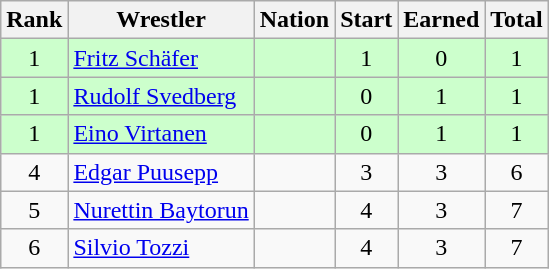<table class="wikitable sortable" style="text-align:center;">
<tr>
<th>Rank</th>
<th>Wrestler</th>
<th>Nation</th>
<th>Start</th>
<th>Earned</th>
<th>Total</th>
</tr>
<tr style="background:#cfc;">
<td>1</td>
<td align=left><a href='#'>Fritz Schäfer</a></td>
<td align=left></td>
<td>1</td>
<td>0</td>
<td>1</td>
</tr>
<tr style="background:#cfc;">
<td>1</td>
<td align=left><a href='#'>Rudolf Svedberg</a></td>
<td align=left></td>
<td>0</td>
<td>1</td>
<td>1</td>
</tr>
<tr style="background:#cfc;">
<td>1</td>
<td align=left><a href='#'>Eino Virtanen</a></td>
<td align=left></td>
<td>0</td>
<td>1</td>
<td>1</td>
</tr>
<tr>
<td>4</td>
<td align=left><a href='#'>Edgar Puusepp</a></td>
<td align=left></td>
<td>3</td>
<td>3</td>
<td>6</td>
</tr>
<tr>
<td>5</td>
<td align=left><a href='#'>Nurettin Baytorun</a></td>
<td align=left></td>
<td>4</td>
<td>3</td>
<td>7</td>
</tr>
<tr>
<td>6</td>
<td align=left><a href='#'>Silvio Tozzi</a></td>
<td align=left></td>
<td>4</td>
<td>3</td>
<td>7</td>
</tr>
</table>
